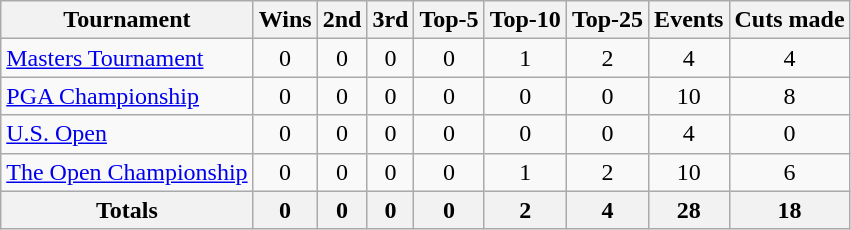<table class=wikitable style=text-align:center>
<tr>
<th>Tournament</th>
<th>Wins</th>
<th>2nd</th>
<th>3rd</th>
<th>Top-5</th>
<th>Top-10</th>
<th>Top-25</th>
<th>Events</th>
<th>Cuts made</th>
</tr>
<tr>
<td align=left><a href='#'>Masters Tournament</a></td>
<td>0</td>
<td>0</td>
<td>0</td>
<td>0</td>
<td>1</td>
<td>2</td>
<td>4</td>
<td>4</td>
</tr>
<tr>
<td align=left><a href='#'>PGA Championship</a></td>
<td>0</td>
<td>0</td>
<td>0</td>
<td>0</td>
<td>0</td>
<td>0</td>
<td>10</td>
<td>8</td>
</tr>
<tr>
<td align=left><a href='#'>U.S. Open</a></td>
<td>0</td>
<td>0</td>
<td>0</td>
<td>0</td>
<td>0</td>
<td>0</td>
<td>4</td>
<td>0</td>
</tr>
<tr>
<td align=left><a href='#'>The Open Championship</a></td>
<td>0</td>
<td>0</td>
<td>0</td>
<td>0</td>
<td>1</td>
<td>2</td>
<td>10</td>
<td>6</td>
</tr>
<tr>
<th>Totals</th>
<th>0</th>
<th>0</th>
<th>0</th>
<th>0</th>
<th>2</th>
<th>4</th>
<th>28</th>
<th>18</th>
</tr>
</table>
